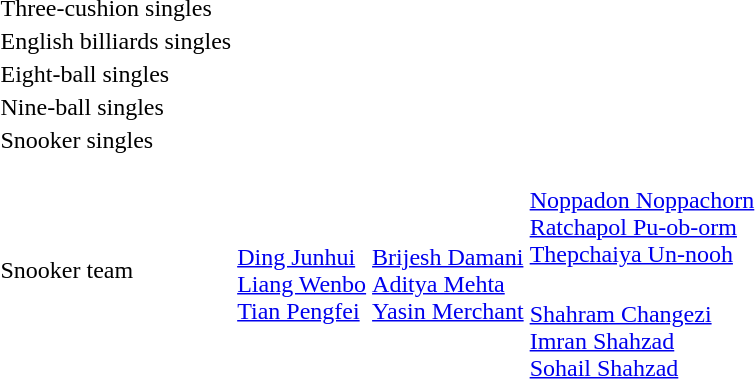<table>
<tr>
<td rowspan=2>Three-cushion singles<br></td>
<td rowspan=2></td>
<td rowspan=2></td>
<td></td>
</tr>
<tr>
<td></td>
</tr>
<tr>
<td rowspan=2>English billiards singles<br></td>
<td rowspan=2></td>
<td rowspan=2></td>
<td></td>
</tr>
<tr>
<td></td>
</tr>
<tr>
<td rowspan=2>Eight-ball singles<br></td>
<td rowspan=2></td>
<td rowspan=2></td>
<td></td>
</tr>
<tr>
<td></td>
</tr>
<tr>
<td rowspan=2>Nine-ball singles<br></td>
<td rowspan=2></td>
<td rowspan=2></td>
<td></td>
</tr>
<tr>
<td></td>
</tr>
<tr>
<td rowspan=2>Snooker singles<br></td>
<td rowspan=2></td>
<td rowspan=2></td>
<td></td>
</tr>
<tr>
<td></td>
</tr>
<tr>
<td rowspan=2>Snooker team<br></td>
<td rowspan=2><br><a href='#'>Ding Junhui</a><br><a href='#'>Liang Wenbo</a><br><a href='#'>Tian Pengfei</a></td>
<td rowspan=2><br><a href='#'>Brijesh Damani</a><br><a href='#'>Aditya Mehta</a><br><a href='#'>Yasin Merchant</a></td>
<td><br><a href='#'>Noppadon Noppachorn</a><br><a href='#'>Ratchapol Pu-ob-orm</a><br><a href='#'>Thepchaiya Un-nooh</a></td>
</tr>
<tr>
<td><br><a href='#'>Shahram Changezi</a><br><a href='#'>Imran Shahzad</a><br><a href='#'>Sohail Shahzad</a></td>
</tr>
</table>
